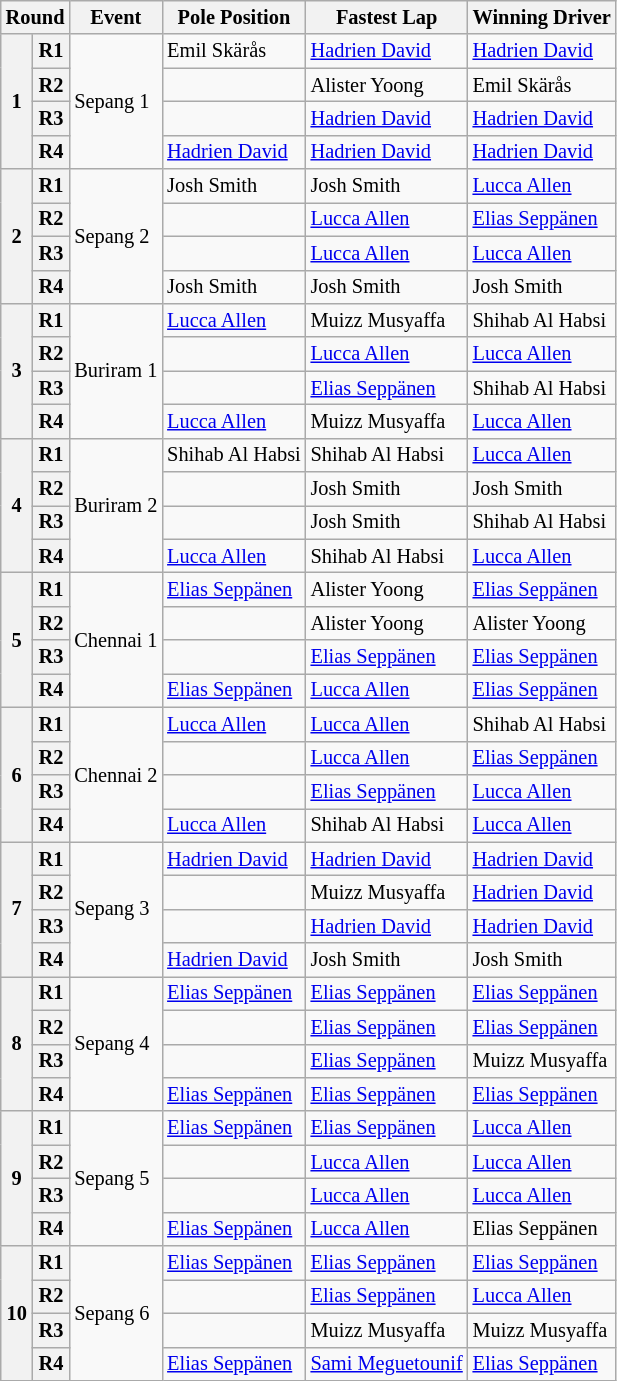<table class="wikitable" style="font-size:85%">
<tr>
<th colspan=2>Round</th>
<th>Event</th>
<th>Pole Position</th>
<th>Fastest Lap</th>
<th>Winning Driver</th>
</tr>
<tr>
<th rowspan=4>1</th>
<th>R1</th>
<td rowspan=4> Sepang 1</td>
<td nowrap> Emil Skärås</td>
<td> <a href='#'>Hadrien David</a></td>
<td> <a href='#'>Hadrien David</a></td>
</tr>
<tr>
<th>R2</th>
<td></td>
<td> Alister Yoong</td>
<td> Emil Skärås</td>
</tr>
<tr>
<th>R3</th>
<td></td>
<td> <a href='#'>Hadrien David</a></td>
<td> <a href='#'>Hadrien David</a></td>
</tr>
<tr>
<th>R4</th>
<td> <a href='#'>Hadrien David</a></td>
<td> <a href='#'>Hadrien David</a></td>
<td> <a href='#'>Hadrien David</a></td>
</tr>
<tr>
<th rowspan=4>2</th>
<th>R1</th>
<td rowspan=4> Sepang 2</td>
<td> Josh Smith</td>
<td> Josh Smith</td>
<td> <a href='#'>Lucca Allen</a></td>
</tr>
<tr>
<th>R2</th>
<td></td>
<td> <a href='#'>Lucca Allen</a></td>
<td> <a href='#'>Elias Seppänen</a></td>
</tr>
<tr>
<th>R3</th>
<td></td>
<td> <a href='#'>Lucca Allen</a></td>
<td> <a href='#'>Lucca Allen</a></td>
</tr>
<tr>
<th>R4</th>
<td> Josh Smith</td>
<td> Josh Smith</td>
<td> Josh Smith</td>
</tr>
<tr>
<th rowspan=4>3</th>
<th>R1</th>
<td rowspan=4> Buriram 1</td>
<td> <a href='#'>Lucca Allen</a></td>
<td> Muizz Musyaffa</td>
<td> Shihab Al Habsi</td>
</tr>
<tr>
<th>R2</th>
<td></td>
<td> <a href='#'>Lucca Allen</a></td>
<td> <a href='#'>Lucca Allen</a></td>
</tr>
<tr>
<th>R3</th>
<td></td>
<td> <a href='#'>Elias Seppänen</a></td>
<td> Shihab Al Habsi</td>
</tr>
<tr>
<th>R4</th>
<td> <a href='#'>Lucca Allen</a></td>
<td> Muizz Musyaffa</td>
<td> <a href='#'>Lucca Allen</a></td>
</tr>
<tr>
<th rowspan=4>4</th>
<th>R1</th>
<td rowspan=4> Buriram 2</td>
<td> Shihab Al Habsi</td>
<td> Shihab Al Habsi</td>
<td> <a href='#'>Lucca Allen</a></td>
</tr>
<tr>
<th>R2</th>
<td></td>
<td> Josh Smith</td>
<td> Josh Smith</td>
</tr>
<tr>
<th>R3</th>
<td></td>
<td> Josh Smith</td>
<td> Shihab Al Habsi</td>
</tr>
<tr>
<th>R4</th>
<td> <a href='#'>Lucca Allen</a></td>
<td> Shihab Al Habsi</td>
<td> <a href='#'>Lucca Allen</a></td>
</tr>
<tr>
<th rowspan=4>5</th>
<th>R1</th>
<td rowspan=4> Chennai 1</td>
<td> <a href='#'>Elias Seppänen</a></td>
<td> Alister Yoong</td>
<td> <a href='#'>Elias Seppänen</a></td>
</tr>
<tr>
<th>R2</th>
<td></td>
<td> Alister Yoong</td>
<td> Alister Yoong</td>
</tr>
<tr>
<th>R3</th>
<td></td>
<td> <a href='#'>Elias Seppänen</a></td>
<td> <a href='#'>Elias Seppänen</a></td>
</tr>
<tr>
<th>R4</th>
<td> <a href='#'>Elias Seppänen</a></td>
<td> <a href='#'>Lucca Allen</a></td>
<td> <a href='#'>Elias Seppänen</a></td>
</tr>
<tr>
<th rowspan=4>6</th>
<th>R1</th>
<td rowspan=4> Chennai 2</td>
<td> <a href='#'>Lucca Allen</a></td>
<td> <a href='#'>Lucca Allen</a></td>
<td> Shihab Al Habsi</td>
</tr>
<tr>
<th>R2</th>
<td></td>
<td> <a href='#'>Lucca Allen</a></td>
<td> <a href='#'>Elias Seppänen</a></td>
</tr>
<tr>
<th>R3</th>
<td></td>
<td> <a href='#'>Elias Seppänen</a></td>
<td> <a href='#'>Lucca Allen</a></td>
</tr>
<tr>
<th>R4</th>
<td> <a href='#'>Lucca Allen</a></td>
<td> Shihab Al Habsi</td>
<td> <a href='#'>Lucca Allen</a></td>
</tr>
<tr>
<th rowspan=4>7</th>
<th>R1</th>
<td rowspan=4> Sepang 3</td>
<td> <a href='#'>Hadrien David</a></td>
<td> <a href='#'>Hadrien David</a></td>
<td> <a href='#'>Hadrien David</a></td>
</tr>
<tr>
<th>R2</th>
<td></td>
<td> Muizz Musyaffa</td>
<td> <a href='#'>Hadrien David</a></td>
</tr>
<tr>
<th>R3</th>
<td></td>
<td> <a href='#'>Hadrien David</a></td>
<td> <a href='#'>Hadrien David</a></td>
</tr>
<tr>
<th>R4</th>
<td> <a href='#'>Hadrien David</a></td>
<td> Josh Smith</td>
<td> Josh Smith</td>
</tr>
<tr>
<th rowspan=4>8</th>
<th>R1</th>
<td rowspan=4> Sepang 4</td>
<td> <a href='#'>Elias Seppänen</a></td>
<td> <a href='#'>Elias Seppänen</a></td>
<td> <a href='#'>Elias Seppänen</a></td>
</tr>
<tr>
<th>R2</th>
<td></td>
<td> <a href='#'>Elias Seppänen</a></td>
<td> <a href='#'>Elias Seppänen</a></td>
</tr>
<tr>
<th>R3</th>
<td></td>
<td> <a href='#'>Elias Seppänen</a></td>
<td nowrap> Muizz Musyaffa</td>
</tr>
<tr>
<th>R4</th>
<td> <a href='#'>Elias Seppänen</a></td>
<td> <a href='#'>Elias Seppänen</a></td>
<td> <a href='#'>Elias Seppänen</a></td>
</tr>
<tr>
<th rowspan=4>9</th>
<th>R1</th>
<td rowspan=4 nowrap> Sepang 5</td>
<td> <a href='#'>Elias Seppänen</a></td>
<td> <a href='#'>Elias Seppänen</a></td>
<td> <a href='#'>Lucca Allen</a></td>
</tr>
<tr>
<th>R2</th>
<td></td>
<td> <a href='#'>Lucca Allen</a></td>
<td> <a href='#'>Lucca Allen</a></td>
</tr>
<tr>
<th>R3</th>
<td></td>
<td> <a href='#'>Lucca Allen</a></td>
<td> <a href='#'>Lucca Allen</a></td>
</tr>
<tr>
<th>R4</th>
<td> <a href='#'>Elias Seppänen</a></td>
<td> <a href='#'>Lucca Allen</a></td>
<td> Elias Seppänen</td>
</tr>
<tr>
<th rowspan=4>10</th>
<th>R1</th>
<td rowspan=4> Sepang 6</td>
<td> <a href='#'>Elias Seppänen</a></td>
<td> <a href='#'>Elias Seppänen</a></td>
<td> <a href='#'>Elias Seppänen</a></td>
</tr>
<tr>
<th>R2</th>
<td></td>
<td> <a href='#'>Elias Seppänen</a></td>
<td> <a href='#'>Lucca Allen</a></td>
</tr>
<tr>
<th>R3</th>
<td></td>
<td> Muizz Musyaffa</td>
<td> Muizz Musyaffa</td>
</tr>
<tr>
<th>R4</th>
<td> <a href='#'>Elias Seppänen</a></td>
<td nowrap> <a href='#'>Sami Meguetounif</a></td>
<td> <a href='#'>Elias Seppänen</a></td>
</tr>
</table>
